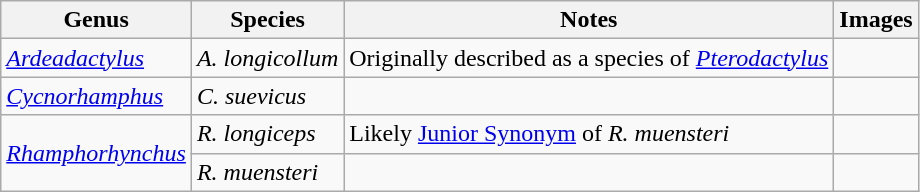<table class="wikitable">
<tr>
<th>Genus</th>
<th>Species</th>
<th>Notes</th>
<th>Images</th>
</tr>
<tr>
<td><em><a href='#'>Ardeadactylus</a></em></td>
<td><em>A. longicollum</em></td>
<td>Originally described as a species of <em><a href='#'>Pterodactylus</a></em></td>
<td></td>
</tr>
<tr>
<td><em><a href='#'>Cycnorhamphus</a></em></td>
<td><em>C. suevicus</em></td>
<td></td>
<td></td>
</tr>
<tr>
<td rowspan="2"><em><a href='#'>Rhamphorhynchus</a></em></td>
<td><em>R. longiceps</em></td>
<td>Likely <a href='#'>Junior Synonym</a> of <em>R. muensteri</em></td>
<td></td>
</tr>
<tr>
<td><em>R. muensteri</em></td>
<td></td>
<td></td>
</tr>
</table>
